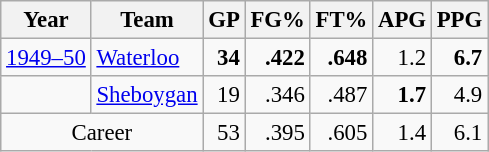<table class="wikitable sortable" style="font-size:95%; text-align:right;">
<tr>
<th>Year</th>
<th>Team</th>
<th>GP</th>
<th>FG%</th>
<th>FT%</th>
<th>APG</th>
<th>PPG</th>
</tr>
<tr>
<td style="text-align:left;"><a href='#'>1949–50</a></td>
<td style="text-align:left;"><a href='#'>Waterloo</a></td>
<td><strong>34</strong></td>
<td><strong>.422</strong></td>
<td><strong>.648</strong></td>
<td>1.2</td>
<td><strong>6.7</strong></td>
</tr>
<tr>
<td style="text-align:left;"></td>
<td style="text-align:left;"><a href='#'>Sheboygan</a></td>
<td>19</td>
<td>.346</td>
<td>.487</td>
<td><strong>1.7</strong></td>
<td>4.9</td>
</tr>
<tr>
<td colspan="2" style="text-align:center;">Career</td>
<td>53</td>
<td>.395</td>
<td>.605</td>
<td>1.4</td>
<td>6.1</td>
</tr>
</table>
